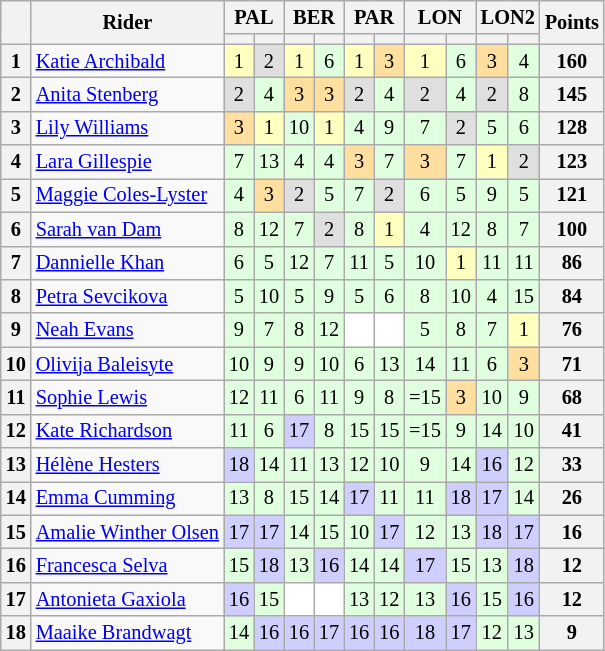<table class="wikitable plainrowheaders" style="font-size:85%; text-align:center">
<tr>
<th rowspan=2 style="vertical-align:middle"></th>
<th rowspan=2 style="vertical-align:middle">Rider</th>
<th colspan=2>PAL<br></th>
<th colspan=2>BER<br></th>
<th colspan=2>PAR<br></th>
<th colspan=2>LON<br></th>
<th colspan=2>LON2<br></th>
<th rowspan=2 style="vertical-align:middle">Points</th>
</tr>
<tr>
<th></th>
<th></th>
<th></th>
<th></th>
<th></th>
<th></th>
<th></th>
<th></th>
<th></th>
<th></th>
</tr>
<tr>
<th>1</th>
<td style="text-align:left"> <a href='#'>Katie Archibald</a> </td>
<td style="background:#FFFFBF;">1</td>
<td style="background:#DFDFDF;">2</td>
<td style="background:#FFFFBF;">1</td>
<td style="background:#dfffdf;">6</td>
<td style="background:#FFFFBF;">1</td>
<td style="background:#ffdf9f;">3</td>
<td style="background:#FFFFBF;">1</td>
<td style="background:#dfffdf;">6</td>
<td style="background:#ffdf9f;">3</td>
<td style="background:#dfffdf;">4</td>
<th>160</th>
</tr>
<tr>
<th>2</th>
<td style="text-align:left"> <a href='#'>Anita Stenberg</a></td>
<td style="background:#DFDFDF;">2</td>
<td style="background:#dfffdf;">4</td>
<td style="background:#ffdf9f;">3</td>
<td style="background:#ffdf9f;">3</td>
<td style="background:#DFDFDF;">2</td>
<td style="background:#dfffdf;">4</td>
<td style="background:#DFDFDF;">2</td>
<td style="background:#dfffdf;">4</td>
<td style="background:#DFDFDF;">2</td>
<td style="background:#dfffdf;">8</td>
<th>145</th>
</tr>
<tr>
<th>3</th>
<td style="text-align:left"> <a href='#'>Lily Williams</a></td>
<td style="background:#ffdf9f;">3</td>
<td style="background:#FFFFBF;">1</td>
<td style="background:#dfffdf;">10</td>
<td style="background:#FFFFBF;">1</td>
<td style="background:#dfffdf;">4</td>
<td style="background:#dfffdf;">9</td>
<td style="background:#dfffdf;">7</td>
<td style="background:#DFDFDF;">2</td>
<td style="background:#dfffdf;">5</td>
<td style="background:#dfffdf;">6</td>
<th>128</th>
</tr>
<tr>
<th>4</th>
<td style="text-align:left"> <a href='#'>Lara Gillespie</a></td>
<td style="background:#dfffdf;">7</td>
<td style="background:#dfffdf;">13</td>
<td style="background:#dfffdf;">4</td>
<td style="background:#dfffdf;">4</td>
<td style="background:#ffdf9f;">3</td>
<td style="background:#dfffdf;">7</td>
<td style="background:#ffdf9f;">3</td>
<td style="background:#dfffdf;">7</td>
<td style="background:#FFFFBF;">1</td>
<td style="background:#DFDFDF;">2</td>
<th>123</th>
</tr>
<tr>
<th>5</th>
<td style="text-align:left"> <a href='#'>Maggie Coles-Lyster</a></td>
<td style="background:#dfffdf;">4</td>
<td style="background:#ffdf9f;">3</td>
<td style="background:#DFDFDF;">2</td>
<td style="background:#dfffdf;">5</td>
<td style="background:#dfffdf;">7</td>
<td style="background:#DFDFDF;">2</td>
<td style="background:#dfffdf;">6</td>
<td style="background:#dfffdf;">5</td>
<td style="background:#dfffdf;">9</td>
<td style="background:#dfffdf;">5</td>
<th>121</th>
</tr>
<tr>
<th>6</th>
<td style="text-align:left"> <a href='#'>Sarah van Dam</a></td>
<td style="background:#dfffdf;">8</td>
<td style="background:#dfffdf;">12</td>
<td style="background:#dfffdf;">7</td>
<td style="background:#DFDFDF;">2</td>
<td style="background:#dfffdf;">8</td>
<td style="background:#FFFFBF;">1</td>
<td style="background:#dfffdf;">4</td>
<td style="background:#dfffdf;">12</td>
<td style="background:#dfffdf;">8</td>
<td style="background:#dfffdf;">7</td>
<th>100</th>
</tr>
<tr>
<th>7</th>
<td style="text-align:left"> <a href='#'>Dannielle Khan</a></td>
<td style="background:#dfffdf;">6</td>
<td style="background:#dfffdf;">5</td>
<td style="background:#dfffdf;">12</td>
<td style="background:#dfffdf;">7</td>
<td style="background:#dfffdf;">11</td>
<td style="background:#dfffdf;">5</td>
<td style="background:#dfffdf;">10</td>
<td style="background:#FFFFBF;">1</td>
<td style="background:#dfffdf;">11</td>
<td style="background:#dfffdf;">11</td>
<th>86</th>
</tr>
<tr>
<th>8</th>
<td style="text-align:left"> <a href='#'>Petra Sevcikova</a></td>
<td style="background:#dfffdf;">5</td>
<td style="background:#dfffdf;">10</td>
<td style="background:#dfffdf;">5</td>
<td style="background:#dfffdf;">9</td>
<td style="background:#dfffdf;">5</td>
<td style="background:#dfffdf;">6</td>
<td style="background:#dfffdf;">8</td>
<td style="background:#dfffdf;">10</td>
<td style="background:#dfffdf;">4</td>
<td style="background:#dfffdf;">15</td>
<th>84</th>
</tr>
<tr>
<th>9</th>
<td style="text-align:left"> <a href='#'>Neah Evans</a></td>
<td style="background:#dfffdf;">9</td>
<td style="background:#dfffdf;">7</td>
<td style="background:#dfffdf;">8</td>
<td style="background:#dfffdf;">12</td>
<td style="background:#ffffff;"></td>
<td style="background:#ffffff;"></td>
<td style="background:#dfffdf;">5</td>
<td style="background:#dfffdf;">8</td>
<td style="background:#dfffdf;">7</td>
<td style="background:#FFFFBF;">1</td>
<th>76</th>
</tr>
<tr>
<th>10</th>
<td style="text-align:left"> <a href='#'>Olivija Baleisyte</a></td>
<td style="background:#dfffdf;">10</td>
<td style="background:#dfffdf;">9</td>
<td style="background:#dfffdf;">9</td>
<td style="background:#dfffdf;">10</td>
<td style="background:#dfffdf;">6</td>
<td style="background:#dfffdf;">13</td>
<td style="background:#dfffdf;">14</td>
<td style="background:#dfffdf;">11</td>
<td style="background:#dfffdf;">6</td>
<td style="background:#ffdf9f;">3</td>
<th>71</th>
</tr>
<tr>
<th>11</th>
<td style="text-align:left"> <a href='#'>Sophie Lewis</a></td>
<td style="background:#dfffdf;">12</td>
<td style="background:#dfffdf;">11</td>
<td style="background:#dfffdf;">6</td>
<td style="background:#dfffdf;">11</td>
<td style="background:#dfffdf;">9</td>
<td style="background:#dfffdf;">8</td>
<td style="background:#dfffdf;">=15</td>
<td style="background:#ffdf9f;">3</td>
<td style="background:#dfffdf;">10</td>
<td style="background:#dfffdf;">9</td>
<th>68</th>
</tr>
<tr>
<th>12</th>
<td style="text-align:left"> <a href='#'>Kate Richardson</a></td>
<td style="background:#dfffdf;">11</td>
<td style="background:#dfffdf;">6</td>
<td style="background:#cfcfff;">17</td>
<td style="background:#dfffdf;">8</td>
<td style="background:#dfffdf;">15</td>
<td style="background:#dfffdf;">15</td>
<td style="background:#dfffdf;">=15</td>
<td style="background:#dfffdf;">9</td>
<td style="background:#dfffdf;">14</td>
<td style="background:#dfffdf;">10</td>
<th>41</th>
</tr>
<tr>
<th>13</th>
<td style="text-align:left"> <a href='#'>Hélène Hesters</a></td>
<td style="background:#cfcfff;">18</td>
<td style="background:#dfffdf;">14</td>
<td style="background:#dfffdf;">11</td>
<td style="background:#dfffdf;">13</td>
<td style="background:#dfffdf;">12</td>
<td style="background:#dfffdf;">10</td>
<td style="background:#dfffdf;">9</td>
<td style="background:#dfffdf;">14</td>
<td style="background:#cfcfff;">16</td>
<td style="background:#dfffdf;">12</td>
<th>33</th>
</tr>
<tr>
<th>14</th>
<td style="text-align:left"> <a href='#'>Emma Cumming</a></td>
<td style="background:#dfffdf;">13</td>
<td style="background:#dfffdf;">8</td>
<td style="background:#dfffdf;">15</td>
<td style="background:#dfffdf;">14</td>
<td style="background:#cfcfff;">17</td>
<td style="background:#dfffdf;">11</td>
<td style="background:#dfffdf;">11</td>
<td style="background:#cfcfff;">18</td>
<td style="background:#cfcfff;">17</td>
<td style="background:#dfffdf;">14</td>
<th>26</th>
</tr>
<tr>
<th>15</th>
<td style="text-align:left"> <a href='#'>Amalie Winther Olsen</a></td>
<td style="background:#cfcfff;">17</td>
<td style="background:#cfcfff;">17</td>
<td style="background:#dfffdf;">14</td>
<td style="background:#dfffdf;">15</td>
<td style="background:#dfffdf;">10</td>
<td style="background:#cfcfff;">17</td>
<td style="background:#dfffdf;">12</td>
<td style="background:#dfffdf;">13</td>
<td style="background:#cfcfff;">18</td>
<td style="background:#cfcfff;">17</td>
<th>16</th>
</tr>
<tr>
<th>16</th>
<td style="text-align:left"> <a href='#'>Francesca Selva</a></td>
<td style="background:#dfffdf;">15</td>
<td style="background:#cfcfff;">18</td>
<td style="background:#dfffdf;">13</td>
<td style="background:#cfcfff;">16</td>
<td style="background:#dfffdf;">14</td>
<td style="background:#dfffdf;">14</td>
<td style="background:#cfcfff;">17</td>
<td style="background:#dfffdf;">15</td>
<td style="background:#dfffdf;">13</td>
<td style="background:#cfcfff;">18</td>
<th>12</th>
</tr>
<tr>
<th>17</th>
<td style="text-align:left"> <a href='#'>Antonieta Gaxiola</a></td>
<td style="background:#cfcfff;">16</td>
<td style="background:#dfffdf;">15</td>
<td style="background:#ffffff;"></td>
<td style="background:#ffffff;"></td>
<td style="background:#dfffdf;">13</td>
<td style="background:#dfffdf;">12</td>
<td style="background:#dfffdf;">13</td>
<td style="background:#cfcfff;">16</td>
<td style="background:#dfffdf;">15</td>
<td style="background:#cfcfff;">16</td>
<th>12</th>
</tr>
<tr>
<th>18</th>
<td style="text-align:left"> <a href='#'>Maaike Brandwagt</a></td>
<td style="background:#dfffdf;">14</td>
<td style="background:#cfcfff;">16</td>
<td style="background:#cfcfff;">16</td>
<td style="background:#cfcfff;">17</td>
<td style="background:#cfcfff;">16</td>
<td style="background:#cfcfff;">16</td>
<td style="background:#cfcfff;">18</td>
<td style="background:#cfcfff;">17</td>
<td style="background:#dfffdf;">12</td>
<td style="background:#dfffdf;">13</td>
<th>9</th>
</tr>
</table>
